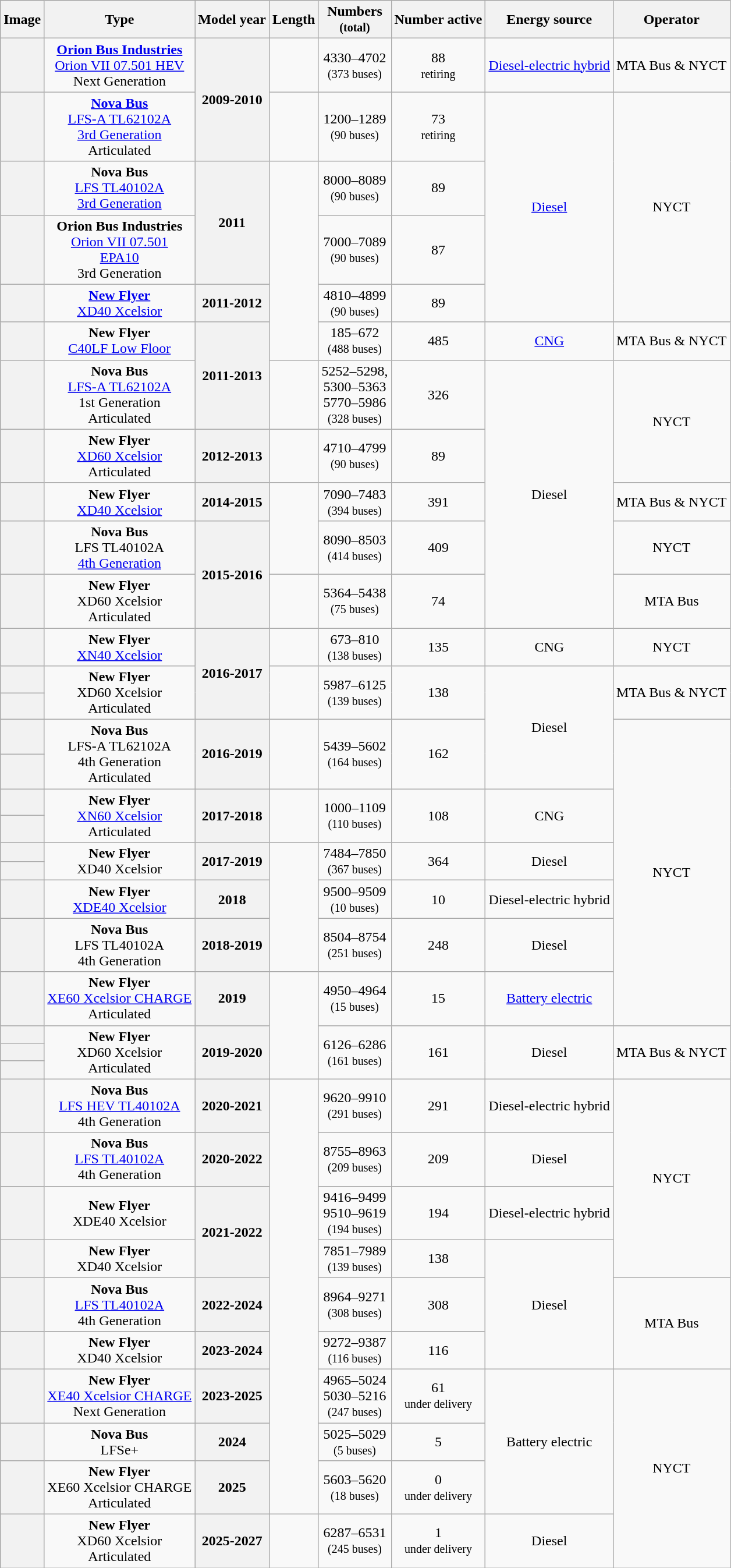<table class="wikitable">
<tr>
<th>Image</th>
<th>Type</th>
<th>Model year</th>
<th>Length</th>
<th>Numbers<br><small>(total)</small></th>
<th>Number active</th>
<th>Energy source</th>
<th>Operator</th>
</tr>
<tr>
<th></th>
<td align=center><strong><a href='#'>Orion Bus Industries</a></strong><br><a href='#'>Orion VII 07.501 HEV</a><br>Next Generation</td>
<th rowspan=2>2009-2010</th>
<td align=center></td>
<td align=center>4330–4702<br><small>(373 buses)</small></td>
<td align=center>88<br><small>retiring</small></td>
<td align=center><a href='#'>Diesel-electric hybrid</a></td>
<td align=center>MTA Bus & NYCT</td>
</tr>
<tr>
<th></th>
<td align=center><strong><a href='#'>Nova Bus</a></strong><br><a href='#'>LFS-A TL62102A</a><br><a href='#'>3rd Generation</a><br>Articulated</td>
<td align=center></td>
<td align=center>1200–1289<br><small>(90 buses)</small></td>
<td align=center>73<br><small>retiring</small></td>
<td rowspan=4 align=center><a href='#'>Diesel</a></td>
<td align=center rowspan=4>NYCT</td>
</tr>
<tr>
<th></th>
<td align=center><strong>Nova Bus</strong><br><a href='#'>LFS TL40102A</a><br><a href='#'>3rd Generation</a></td>
<th rowspan=2>2011</th>
<td rowspan=4 align=center></td>
<td align=center>8000–8089<br><small>(90 buses)</small></td>
<td align=center>89</td>
</tr>
<tr>
<th></th>
<td align=center><strong>Orion Bus Industries</strong><br><a href='#'>Orion VII 07.501<br>EPA10</a><br>3rd Generation</td>
<td align=center>7000–7089<br><small>(90 buses)</small></td>
<td align=center>87</td>
</tr>
<tr>
<th></th>
<td align=center><strong><a href='#'>New Flyer</a></strong><br><a href='#'>XD40 Xcelsior</a></td>
<th>2011-2012</th>
<td align=center>4810–4899<br><small>(90 buses)</small></td>
<td align=center>89</td>
</tr>
<tr>
<th></th>
<td align=center><strong>New Flyer</strong><br><a href='#'>C40LF Low Floor</a></td>
<th rowspan=2>2011-2013</th>
<td align=center>185–672<br><small>(488 buses)</small></td>
<td align=center>485</td>
<td align=center><a href='#'>CNG</a></td>
<td align=center>MTA Bus & NYCT</td>
</tr>
<tr>
<th></th>
<td align=center><strong>Nova Bus</strong><br><a href='#'>LFS-A TL62102A</a><br>1st Generation<br>Articulated</td>
<td align=center></td>
<td align=center>5252–5298,<br>5300–5363<br>5770–5986<br><small>(328 buses)</small></td>
<td align=center>326</td>
<td align=center rowspan=5>Diesel</td>
<td align=center rowspan=2>NYCT</td>
</tr>
<tr>
<th></th>
<td align=center><strong>New Flyer</strong><br><a href='#'>XD60 Xcelsior</a><br>Articulated</td>
<th>2012-2013</th>
<td align=center></td>
<td align=center>4710–4799<br><small>(90 buses)</small></td>
<td align=center>89</td>
</tr>
<tr>
<th></th>
<td align=center><strong>New Flyer</strong><br><a href='#'>XD40 Xcelsior</a></td>
<th>2014-2015</th>
<td rowspan=2 align=center></td>
<td align=center>7090–7483<br><small>(394 buses)</small></td>
<td align=center>391</td>
<td align=center>MTA Bus & NYCT</td>
</tr>
<tr>
<th></th>
<td align=center><strong>Nova Bus</strong><br>LFS TL40102A<br><a href='#'>4th Generation</a></td>
<th rowspan=2>2015-2016</th>
<td align=center>8090–8503<br><small>(414 buses)</small></td>
<td align=center>409</td>
<td align=center>NYCT</td>
</tr>
<tr>
<th></th>
<td align=center><strong>New Flyer</strong><br>XD60 Xcelsior<br>Articulated</td>
<td align=center></td>
<td align=center>5364–5438<br><small>(75 buses)</small></td>
<td align=center>74</td>
<td align=center>MTA Bus</td>
</tr>
<tr>
<th></th>
<td align=center><strong>New Flyer</strong><br><a href='#'>XN40 Xcelsior</a></td>
<th rowspan=3>2016-2017</th>
<td align="center"></td>
<td align=center>673–810<br><small>(138 buses)</small></td>
<td align=center>135</td>
<td align=center>CNG</td>
<td align=center>NYCT</td>
</tr>
<tr>
<th></th>
<td align=center rowspan=2><strong>New Flyer</strong><br>XD60 Xcelsior<br>Articulated</td>
<td align=center rowspan=2></td>
<td align=center rowspan=2>5987–6125<br><small>(139 buses)</small></td>
<td align=center rowspan=2>138</td>
<td align=center rowspan=4>Diesel</td>
<td align=center rowspan=2>MTA Bus & NYCT</td>
</tr>
<tr>
<th></th>
</tr>
<tr>
<th></th>
<td align=center rowspan=2><strong>Nova Bus</strong><br>LFS-A TL62102A<br>4th Generation<br>Articulated</td>
<th rowspan=2>2016-2019</th>
<td align=center rowspan=2></td>
<td align=center rowspan=2>5439–5602<br><small>(164 buses)</small></td>
<td align=center rowspan=2>162</td>
<td rowspan="9" align="center">NYCT</td>
</tr>
<tr>
<th></th>
</tr>
<tr>
<th></th>
<td align=center rowspan=2><strong>New Flyer</strong><br><a href='#'>XN60 Xcelsior</a><br>Articulated</td>
<th rowspan=2>2017-2018</th>
<td align=center rowspan=2></td>
<td align=center rowspan=2>1000–1109<br><small>(110 buses) </small></td>
<td align=center rowspan=2>108</td>
<td align=center rowspan=2>CNG</td>
</tr>
<tr>
<th></th>
</tr>
<tr>
<th></th>
<td rowspan="2" align="center"><strong>New Flyer</strong><br>XD40 Xcelsior</td>
<th rowspan="2">2017-2019</th>
<td rowspan="4" align="center"></td>
<td rowspan="2" align="center">7484–7850<br><small>(367 buses)</small></td>
<td rowspan="2" align="center">364</td>
<td rowspan="2" align="center">Diesel</td>
</tr>
<tr>
<th></th>
</tr>
<tr>
<th></th>
<td align=center><strong>New Flyer</strong><br><a href='#'>XDE40 Xcelsior</a></td>
<th>2018</th>
<td align=center>9500–9509<br><small>(10 buses)</small></td>
<td align=center>10</td>
<td align=center>Diesel-electric hybrid</td>
</tr>
<tr>
<th></th>
<td align=center><strong>Nova Bus</strong><br>LFS TL40102A<br>4th Generation</td>
<th>2018-2019</th>
<td align=center>8504–8754<br><small>(251 buses)</small></td>
<td align=center>248</td>
<td align=center>Diesel</td>
</tr>
<tr>
<th></th>
<td align=center><strong>New Flyer</strong><br><a href='#'>XE60 Xcelsior CHARGE</a><br>Articulated</td>
<th>2019</th>
<td rowspan="4" align="center"></td>
<td align=center>4950–4964<br><small>(15 buses)<br></small></td>
<td align=center>15</td>
<td align=center><a href='#'>Battery electric</a></td>
</tr>
<tr>
<th></th>
<td rowspan="3" align="center"><strong>New Flyer</strong><br>XD60 Xcelsior<br>Articulated</td>
<th rowspan="3">2019-2020</th>
<td rowspan="3" align="center">6126–6286<br><small>(161 buses)</small></td>
<td rowspan="3" align="center">161</td>
<td rowspan="3" align="center">Diesel</td>
<td rowspan="3" align="center">MTA Bus & NYCT</td>
</tr>
<tr>
<th></th>
</tr>
<tr>
<th></th>
</tr>
<tr>
<th></th>
<td align="center"><strong>Nova Bus</strong><br><a href='#'>LFS HEV TL40102A</a><br>4th Generation</td>
<th>2020-2021</th>
<td rowspan="9" align="center"></td>
<td align="center">9620–9910<br><small>(291 buses)</small></td>
<td align="center">291</td>
<td align="center">Diesel-electric hybrid</td>
<td rowspan="4" align="center">NYCT</td>
</tr>
<tr>
<th></th>
<td align=center><strong>Nova Bus</strong><br><a href='#'>LFS TL40102A</a><br>4th Generation</td>
<th>2020-2022</th>
<td align=center>8755–8963<br><small>(209 buses)</small></td>
<td align=center>209</td>
<td align=center>Diesel</td>
</tr>
<tr>
<th></th>
<td align=center><strong>New Flyer</strong><br>XDE40 Xcelsior</td>
<th rowspan=2>2021-2022</th>
<td align=center>9416–9499<br>9510–9619<br><small>(194 buses)</small></td>
<td align=center>194</td>
<td align=center>Diesel-electric hybrid</td>
</tr>
<tr>
<th></th>
<td align=center><strong>New Flyer</strong><br>XD40 Xcelsior</td>
<td align=center>7851–7989<br><small>(139 buses)</small></td>
<td align=center>138</td>
<td rowspan=3 align=center>Diesel</td>
</tr>
<tr>
<th></th>
<td align=center><strong>Nova Bus</strong><br><a href='#'>LFS TL40102A</a><br>4th Generation</td>
<th>2022-2024</th>
<td align=center>8964–9271<br><small>(308 buses)</small></td>
<td align=center>308</td>
<td rowspan=2 align=center>MTA Bus</td>
</tr>
<tr>
<th></th>
<td align=center><strong>New Flyer</strong><br>XD40 Xcelsior</td>
<th>2023-2024</th>
<td align=center>9272–9387<br><small>(116 buses)</small></td>
<td align=center>116</td>
</tr>
<tr>
<th></th>
<td align=center><strong>New Flyer</strong><br><a href='#'>XE40 Xcelsior CHARGE</a><br>Next Generation</td>
<th>2023-2025</th>
<td align=center>4965–5024<br>5030–5216<br><small>(247 buses)</small></td>
<td align=center>61<br><small>under delivery</small></td>
<td rowspan=3 align=center>Battery electric</td>
<td rowspan=4 align=center>NYCT</td>
</tr>
<tr>
<th></th>
<td align=center><strong>Nova Bus</strong><br>LFSe+</td>
<th>2024</th>
<td align=center>5025–5029<br><small>(5 buses)</small></td>
<td align=center>5</td>
</tr>
<tr>
<th></th>
<td align="center"><strong>New Flyer</strong><br>XE60 Xcelsior CHARGE<br>Articulated</td>
<th>2025</th>
<td align="center">5603–5620<br><small>(18 buses)</small></td>
<td align="center">0<br><small>under delivery</small></td>
</tr>
<tr>
<th></th>
<td align="center"><strong>New Flyer</strong><br>XD60 Xcelsior<br>Articulated</td>
<th>2025-2027</th>
<td align="center"></td>
<td align="center">6287–6531<br><small>(245 buses)</small></td>
<td align="center">1<br><small>under delivery</small></td>
<td align="center">Diesel</td>
</tr>
</table>
